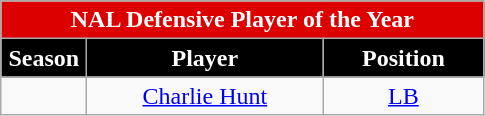<table class="wikitable sortable" style="text-align:center">
<tr>
<td colspan="4" style="background:#d00; color:white;"><strong>NAL Defensive Player of the Year</strong></td>
</tr>
<tr>
<th style="width:50px; background:black; color:white;">Season</th>
<th style="width:150px; background:black; color:white;">Player</th>
<th style="width:100px; background:black; color:white;">Position</th>
</tr>
<tr>
<td></td>
<td><a href='#'>Charlie Hunt</a></td>
<td><a href='#'>LB</a></td>
</tr>
</table>
